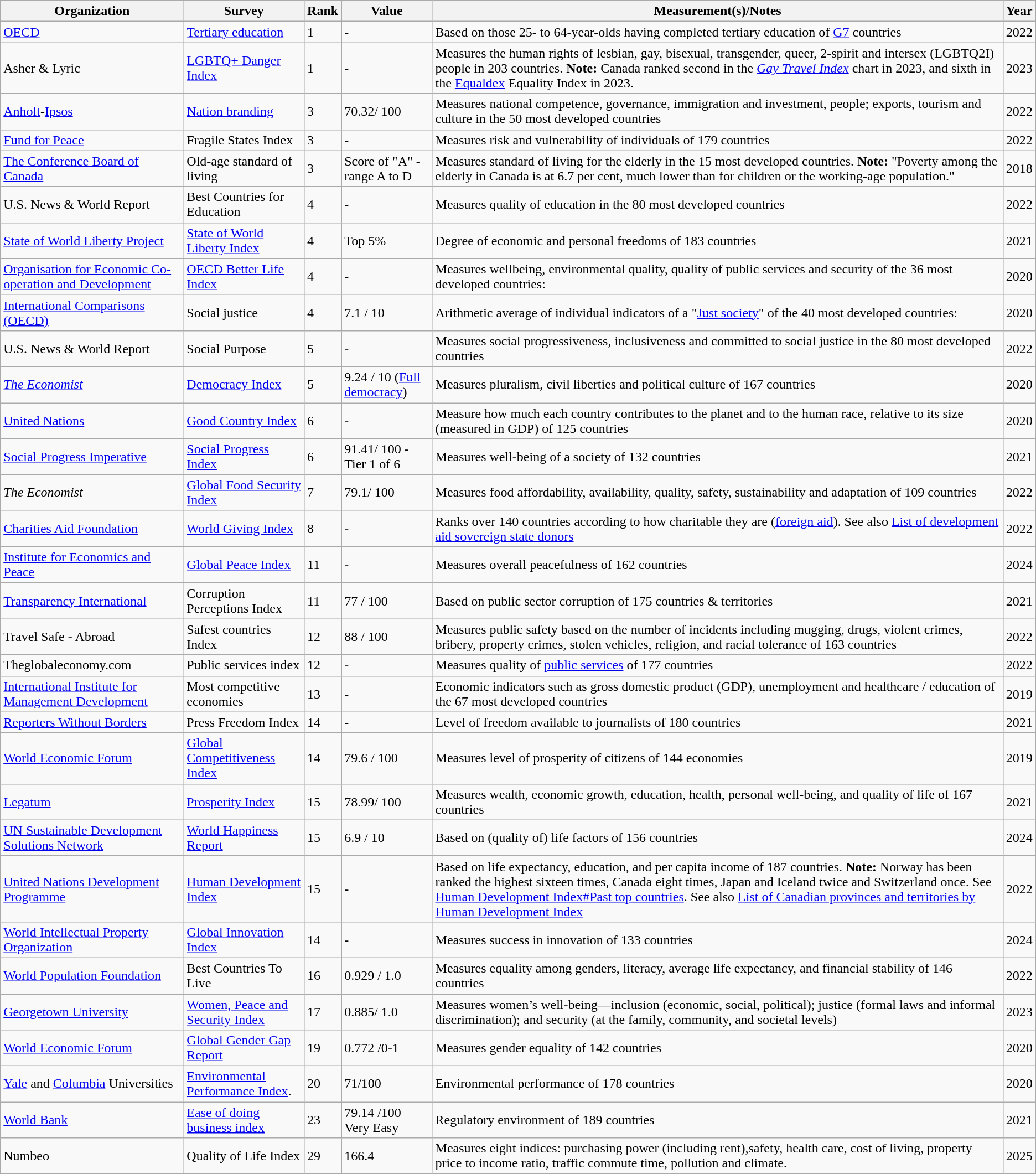<table class="wikitable sortable sticky-header" style=text-align:left" style="margin:1em auto;">
<tr ">
<th>Organization</th>
<th>Survey</th>
<th>Rank</th>
<th>Value</th>
<th>Measurement(s)/Notes</th>
<th>Year</th>
</tr>
<tr>
<td><a href='#'>OECD</a></td>
<td><a href='#'>Tertiary education</a></td>
<td>1</td>
<td>-</td>
<td>Based on those 25- to 64-year-olds having completed tertiary education of <a href='#'>G7</a> countries</td>
<td>2022</td>
</tr>
<tr>
<td>Asher & Lyric</td>
<td><a href='#'>LGBTQ+ Danger Index</a></td>
<td>1</td>
<td>-</td>
<td>Measures the human rights of lesbian, gay, bisexual, transgender, queer, 2-spirit and intersex (LGBTQ2I) people in 203 countries.   <strong>Note:</strong> Canada ranked second in the <em><a href='#'>Gay Travel Index</a></em> chart in 2023, and sixth in the <a href='#'>Equaldex</a> Equality Index in 2023.</td>
<td>2023</td>
</tr>
<tr>
<td><a href='#'>Anholt</a>-<a href='#'>Ipsos</a></td>
<td><a href='#'>Nation branding</a></td>
<td>3</td>
<td>70.32/ 100</td>
<td>Measures national competence, governance, immigration and investment, people; exports, tourism and culture in the 50 most developed countries</td>
<td>2022</td>
</tr>
<tr>
<td><a href='#'>Fund for Peace</a></td>
<td>Fragile States Index</td>
<td>3</td>
<td>-</td>
<td>Measures risk and vulnerability of individuals of 179 countries</td>
<td>2022</td>
</tr>
<tr>
<td><a href='#'>The Conference Board of Canada</a></td>
<td>Old-age standard of living</td>
<td>3</td>
<td>Score of "A" - range A to D</td>
<td>Measures standard of living for the elderly in the 15 most developed countries. <strong>Note:</strong> "Poverty among the elderly in Canada is at 6.7 per cent, much lower than for children or the working-age population."</td>
<td>2018</td>
</tr>
<tr>
<td>U.S. News & World Report</td>
<td>Best Countries for Education</td>
<td>4</td>
<td>-</td>
<td>Measures quality of education in the 80 most developed countries</td>
<td>2022</td>
</tr>
<tr>
<td><a href='#'>State of World Liberty Project</a></td>
<td><a href='#'>State of World Liberty Index</a></td>
<td>4</td>
<td>Top 5%</td>
<td>Degree of economic and personal freedoms of 183 countries</td>
<td>2021</td>
</tr>
<tr>
<td><a href='#'>Organisation for Economic Co-operation and Development</a></td>
<td><a href='#'>OECD Better Life Index</a></td>
<td>4</td>
<td>-</td>
<td>Measures  wellbeing, environmental quality, quality of public services and security of the 36 most developed countries:</td>
<td>2020</td>
</tr>
<tr>
<td><a href='#'>International Comparisons (OECD)</a></td>
<td>Social justice</td>
<td>4</td>
<td>7.1 / 10</td>
<td>Arithmetic average of individual indicators of a "<a href='#'>Just society</a>"  of the 40 most developed countries:</td>
<td>2020</td>
</tr>
<tr>
<td>U.S. News & World Report</td>
<td>Social Purpose</td>
<td>5</td>
<td>-</td>
<td>Measures social progressiveness, inclusiveness and committed to social justice in the 80 most developed countries</td>
<td>2022</td>
</tr>
<tr>
<td><em><a href='#'>The Economist</a></em></td>
<td><a href='#'>Democracy Index</a></td>
<td>5</td>
<td>9.24 / 10 (<a href='#'>Full democracy</a>)</td>
<td>Measures pluralism, civil liberties and political culture of 167 countries</td>
<td>2020</td>
</tr>
<tr>
<td><a href='#'>United Nations</a></td>
<td><a href='#'>Good Country Index</a></td>
<td>6</td>
<td>-</td>
<td>Measure how much each country contributes to the planet and to the human race, relative to its size (measured in GDP) of 125 countries</td>
<td>2020</td>
</tr>
<tr>
<td><a href='#'>Social Progress Imperative</a></td>
<td><a href='#'>Social Progress Index</a></td>
<td>6</td>
<td>91.41/ 100 - Tier 1 of 6</td>
<td>Measures well-being of a society of 132 countries</td>
<td>2021</td>
</tr>
<tr>
<td><em>The Economist</em></td>
<td><a href='#'>Global Food Security Index</a></td>
<td>7</td>
<td>79.1/ 100</td>
<td>Measures food affordability, availability, quality, safety, sustainability and adaptation of 109 countries</td>
<td>2022</td>
</tr>
<tr>
<td><a href='#'>Charities Aid Foundation</a></td>
<td><a href='#'>World Giving Index</a></td>
<td>8</td>
<td>-</td>
<td>Ranks over 140 countries according to how charitable they are (<a href='#'>foreign aid</a>). See also <a href='#'>List of development aid sovereign state donors</a></td>
<td>2022</td>
</tr>
<tr>
<td><a href='#'>Institute for Economics and Peace</a></td>
<td><a href='#'>Global Peace Index</a></td>
<td>11</td>
<td>-</td>
<td>Measures overall peacefulness of 162 countries</td>
<td>2024</td>
</tr>
<tr>
<td><a href='#'>Transparency International</a></td>
<td>Corruption Perceptions Index </td>
<td>11</td>
<td>77 / 100</td>
<td>Based on public sector corruption of 175 countries & territories</td>
<td>2021</td>
</tr>
<tr>
<td>Travel Safe - Abroad</td>
<td>Safest countries Index</td>
<td>12</td>
<td>88 / 100</td>
<td>Measures public safety based on the number of incidents including mugging, drugs, violent crimes, bribery, property crimes, stolen vehicles, religion, and racial tolerance of 163 countries</td>
<td>2022</td>
</tr>
<tr>
<td>Theglobaleconomy.com</td>
<td>Public services index</td>
<td>12</td>
<td>-</td>
<td>Measures quality of <a href='#'>public services</a> of 177 countries</td>
<td>2022</td>
</tr>
<tr>
<td><a href='#'>International Institute for Management Development</a></td>
<td>Most competitive economies</td>
<td>13</td>
<td>-</td>
<td>Economic indicators such as gross domestic product (GDP), unemployment and healthcare / education of the 67 most developed countries</td>
<td>2019</td>
</tr>
<tr>
<td><a href='#'>Reporters Without Borders</a></td>
<td>Press Freedom Index</td>
<td>14</td>
<td>-</td>
<td>Level of freedom available to journalists of 180 countries</td>
<td>2021</td>
</tr>
<tr>
<td><a href='#'>World Economic Forum</a></td>
<td><a href='#'>Global Competitiveness Index</a></td>
<td>14</td>
<td>79.6 / 100</td>
<td>Measures  level of prosperity of citizens of 144 economies</td>
<td>2019</td>
</tr>
<tr>
<td><a href='#'>Legatum</a></td>
<td><a href='#'>Prosperity Index</a></td>
<td>15</td>
<td>78.99/ 100</td>
<td>Measures wealth, economic growth, education, health, personal well-being, and quality of life of 167 countries</td>
<td>2021</td>
</tr>
<tr>
<td><a href='#'>UN Sustainable Development Solutions Network</a></td>
<td><a href='#'>World Happiness Report</a></td>
<td>15</td>
<td>6.9 / 10</td>
<td>Based on (quality of) life factors of 156 countries</td>
<td>2024</td>
</tr>
<tr>
<td><a href='#'>United Nations Development Programme</a></td>
<td><a href='#'>Human Development Index</a></td>
<td>15</td>
<td>-</td>
<td>Based on life expectancy, education, and per capita income of 187 countries. <strong>Note:</strong>  Norway has been ranked the highest sixteen times, Canada eight times, Japan and Iceland twice and Switzerland once. See <a href='#'>Human Development Index#Past top countries</a>. See also <a href='#'>List of Canadian provinces and territories by Human Development Index</a></td>
<td>2022</td>
</tr>
<tr>
<td><a href='#'>World Intellectual Property Organization</a></td>
<td><a href='#'>Global Innovation Index</a></td>
<td>14</td>
<td>-</td>
<td>Measures success in innovation of 133 countries</td>
<td>2024</td>
</tr>
<tr>
<td><a href='#'>World Population Foundation</a></td>
<td>Best Countries To Live</td>
<td>16</td>
<td>0.929 / 1.0</td>
<td>Measures equality among genders, literacy, average life expectancy, and financial stability of 146 countries</td>
<td>2022</td>
</tr>
<tr>
<td><a href='#'>Georgetown University</a></td>
<td><a href='#'>Women, Peace and Security Index</a></td>
<td>17</td>
<td>0.885/ 1.0</td>
<td>Measures women’s well-being—inclusion (economic, social, political); justice (formal laws and informal discrimination); and security (at the family, community, and societal levels)</td>
<td>2023</td>
</tr>
<tr>
<td><a href='#'>World Economic Forum</a></td>
<td><a href='#'>Global Gender Gap Report</a></td>
<td>19</td>
<td>0.772 /0-1</td>
<td>Measures gender equality of 142 countries</td>
<td>2020</td>
</tr>
<tr>
<td><a href='#'>Yale</a> and <a href='#'>Columbia</a> Universities</td>
<td><a href='#'>Environmental Performance Index</a>.</td>
<td>20</td>
<td>71/100</td>
<td>Environmental performance of 178 countries</td>
<td>2020</td>
</tr>
<tr>
<td><a href='#'>World Bank</a></td>
<td><a href='#'>Ease of doing business index</a></td>
<td>23</td>
<td>79.14 /100  <br>Very Easy</td>
<td>Regulatory environment of 189 countries</td>
<td>2021</td>
</tr>
<tr>
<td>Numbeo</td>
<td>Quality of Life Index</td>
<td>29</td>
<td>166.4</td>
<td>Measures eight indices: purchasing power (including rent),safety, health care, cost of living, property price to income ratio, traffic commute time, pollution and climate.</td>
<td>2025</td>
</tr>
</table>
